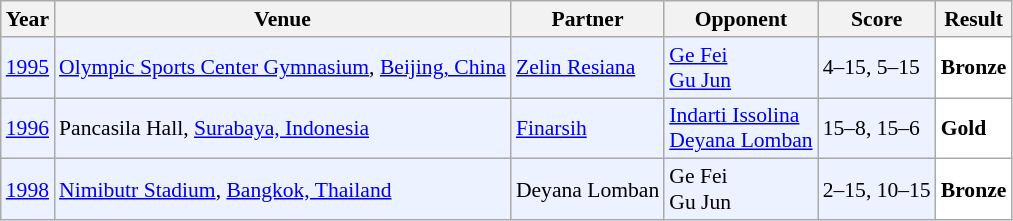<table class="sortable wikitable" style="font-size: 90%;">
<tr>
<th>Year</th>
<th>Venue</th>
<th>Partner</th>
<th>Opponent</th>
<th>Score</th>
<th>Result</th>
</tr>
<tr style="background:#ECF2FF">
<td align="center"><a href='#'>1995</a></td>
<td align="left"><a href='#'>Olympic Sports Center Gymnasium</a>, <a href='#'>Beijing, China</a></td>
<td align="left"> <a href='#'>Zelin Resiana</a></td>
<td align="left"> <a href='#'>Ge Fei</a> <br>  <a href='#'>Gu Jun</a></td>
<td align="left">4–15, 5–15</td>
<td style="text-align:left; background:white"> <strong>Bronze</strong></td>
</tr>
<tr style="background:#ECF2FF">
<td align="center"><a href='#'>1996</a></td>
<td align="left">Pancasila Hall, <a href='#'>Surabaya, Indonesia</a></td>
<td align="left"> <a href='#'>Finarsih</a></td>
<td align="left"> <a href='#'>Indarti Issolina</a> <br>  <a href='#'>Deyana Lomban</a></td>
<td align="left">15–8, 15–6</td>
<td style="text-align:left; background:white"> <strong>Gold</strong></td>
</tr>
<tr style="background:#ECF2FF">
<td align="center"><a href='#'>1998</a></td>
<td align="left"><a href='#'>Nimibutr Stadium</a>, <a href='#'>Bangkok, Thailand</a></td>
<td align="left"> Deyana Lomban</td>
<td align="left"> Ge Fei <br>  Gu Jun</td>
<td align="left">2–15, 10–15</td>
<td style="text-align:left; background:white"> <strong>Bronze</strong></td>
</tr>
</table>
